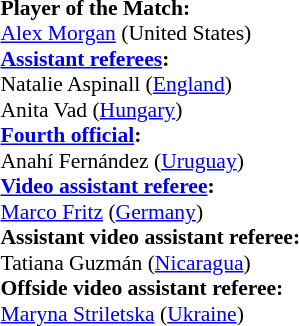<table style="width:100%; font-size:90%;">
<tr>
<td><br><strong>Player of the Match:</strong>
<br><a href='#'>Alex Morgan</a> (United States)<br><strong><a href='#'>Assistant referees</a>:</strong>
<br>Natalie Aspinall (<a href='#'>England</a>)
<br>Anita Vad (<a href='#'>Hungary</a>)
<br><strong><a href='#'>Fourth official</a>:</strong>
<br>Anahí Fernández (<a href='#'>Uruguay</a>)
<br><strong><a href='#'>Video assistant referee</a>:</strong>
<br><a href='#'>Marco Fritz</a> (<a href='#'>Germany</a>)
<br><strong>Assistant video assistant referee:</strong>
<br>Tatiana Guzmán (<a href='#'>Nicaragua</a>)
<br><strong>Offside video assistant referee:</strong>
<br><a href='#'>Maryna Striletska</a> (<a href='#'>Ukraine</a>)</td>
</tr>
</table>
